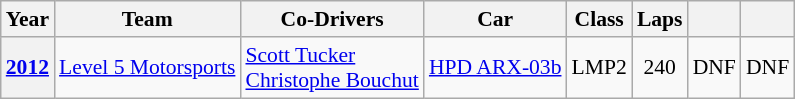<table class="wikitable" style="text-align:center; font-size:90%">
<tr>
<th>Year</th>
<th>Team</th>
<th>Co-Drivers</th>
<th>Car</th>
<th>Class</th>
<th>Laps</th>
<th></th>
<th></th>
</tr>
<tr>
<th><a href='#'>2012</a></th>
<td align="left"> <a href='#'>Level 5 Motorsports</a></td>
<td align="left"> <a href='#'>Scott Tucker</a><br> <a href='#'>Christophe Bouchut</a></td>
<td align="left"><a href='#'>HPD ARX-03b</a></td>
<td>LMP2</td>
<td>240</td>
<td>DNF</td>
<td>DNF</td>
</tr>
</table>
